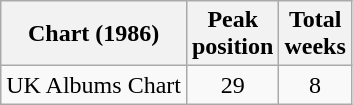<table class="wikitable sortable">
<tr>
<th>Chart (1986)</th>
<th>Peak<br>position</th>
<th>Total<br>weeks</th>
</tr>
<tr>
<td align="left">UK Albums Chart</td>
<td style="text-align:center;">29</td>
<td style="text-align:center;">8</td>
</tr>
</table>
